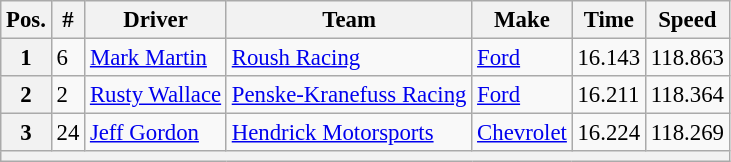<table class="wikitable" style="font-size:95%">
<tr>
<th>Pos.</th>
<th>#</th>
<th>Driver</th>
<th>Team</th>
<th>Make</th>
<th>Time</th>
<th>Speed</th>
</tr>
<tr>
<th>1</th>
<td>6</td>
<td><a href='#'>Mark Martin</a></td>
<td><a href='#'>Roush Racing</a></td>
<td><a href='#'>Ford</a></td>
<td>16.143</td>
<td>118.863</td>
</tr>
<tr>
<th>2</th>
<td>2</td>
<td><a href='#'>Rusty Wallace</a></td>
<td><a href='#'>Penske-Kranefuss Racing</a></td>
<td><a href='#'>Ford</a></td>
<td>16.211</td>
<td>118.364</td>
</tr>
<tr>
<th>3</th>
<td>24</td>
<td><a href='#'>Jeff Gordon</a></td>
<td><a href='#'>Hendrick Motorsports</a></td>
<td><a href='#'>Chevrolet</a></td>
<td>16.224</td>
<td>118.269</td>
</tr>
<tr>
<th colspan="7"></th>
</tr>
</table>
